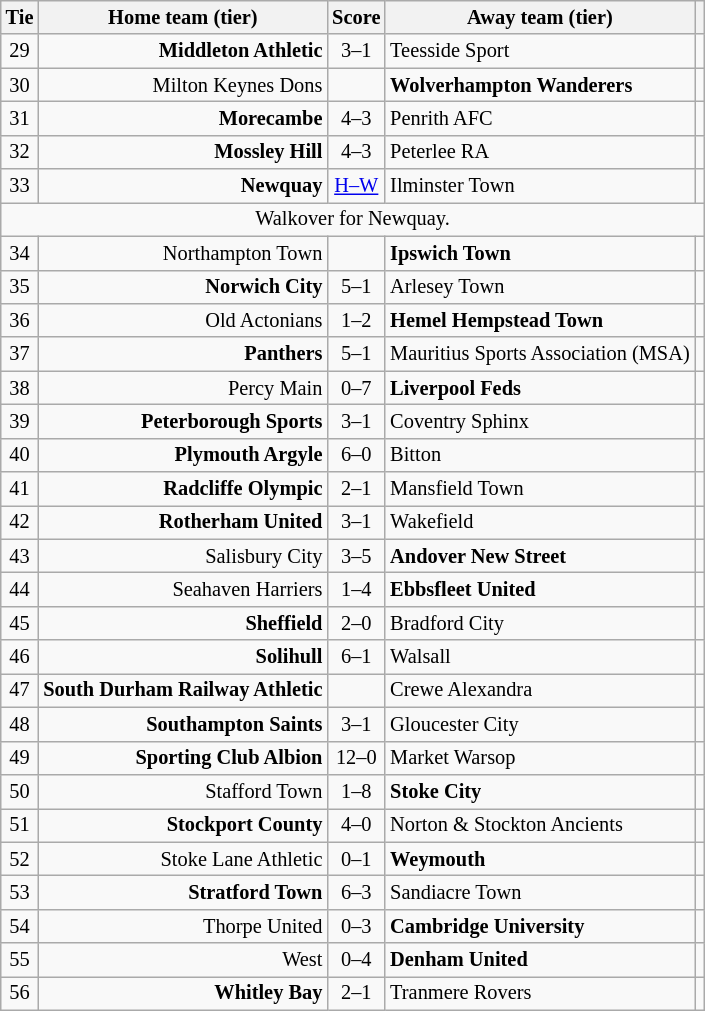<table class="wikitable" style="text-align:center; font-size:85%">
<tr>
<th>Tie</th>
<th>Home team (tier)</th>
<th>Score</th>
<th>Away team (tier)</th>
<th></th>
</tr>
<tr>
<td>29</td>
<td style="text-align: right;"><strong>Middleton Athletic</strong></td>
<td align="right" style="text-align: center;">3–1</td>
<td style="text-align: left;">Teesside Sport</td>
<td></td>
</tr>
<tr>
<td>30</td>
<td style="text-align: right;">Milton Keynes Dons</td>
<td align="right" style="text-align: center;"></td>
<td style="text-align: left;"><strong>Wolverhampton Wanderers</strong></td>
<td></td>
</tr>
<tr>
<td>31</td>
<td style="text-align: right;"><strong>Morecambe</strong></td>
<td align="right" style="text-align: center;">4–3</td>
<td style="text-align: left;">Penrith AFC</td>
<td></td>
</tr>
<tr>
<td>32</td>
<td style="text-align: right;"><strong>Mossley Hill</strong></td>
<td align="right" style="text-align: center;">4–3</td>
<td style="text-align: left;">Peterlee RA</td>
<td></td>
</tr>
<tr>
<td>33</td>
<td style="text-align: right;"><strong>Newquay</strong></td>
<td align="center" style="text-align: center;"><a href='#'>H–W</a></td>
<td style="text-align: left;">Ilminster Town</td>
<td></td>
</tr>
<tr>
<td colspan="5" align="center">Walkover for Newquay.</td>
</tr>
<tr>
<td>34</td>
<td style="text-align: right;">Northampton Town</td>
<td align="right" style="text-align: center;"></td>
<td style="text-align: left;"><strong>Ipswich Town</strong></td>
<td></td>
</tr>
<tr>
<td>35</td>
<td style="text-align: right;"><strong>Norwich City</strong></td>
<td align="right" style="text-align: center;">5–1</td>
<td style="text-align: left;">Arlesey Town</td>
<td></td>
</tr>
<tr>
<td>36</td>
<td style="text-align: right;">Old Actonians</td>
<td align="right" style="text-align: center;">1–2</td>
<td style="text-align: left;"><strong>Hemel Hempstead Town</strong></td>
<td></td>
</tr>
<tr>
<td>37</td>
<td style="text-align: right;"><strong>Panthers</strong></td>
<td align="right" style="text-align: center;">5–1</td>
<td style="text-align: left;">Mauritius Sports Association (MSA)</td>
<td></td>
</tr>
<tr>
<td>38</td>
<td style="text-align: right;">Percy Main</td>
<td style="text-align: center;">0–7</td>
<td style="text-align: left;"><strong>Liverpool Feds</strong></td>
<td></td>
</tr>
<tr>
<td>39</td>
<td style="text-align: right;"><strong>Peterborough Sports</strong></td>
<td align="right" style="text-align: center;">3–1</td>
<td style="text-align: left;">Coventry Sphinx</td>
<td></td>
</tr>
<tr>
<td>40</td>
<td style="text-align: right;"><strong>Plymouth Argyle</strong></td>
<td style="text-align: center;">6–0</td>
<td style="text-align: left;">Bitton</td>
<td></td>
</tr>
<tr>
<td>41</td>
<td style="text-align: right;"><strong>Radcliffe Olympic</strong></td>
<td align="right" style="text-align: center;">2–1</td>
<td style="text-align: left;">Mansfield Town</td>
<td></td>
</tr>
<tr>
<td>42</td>
<td style="text-align: right;"><strong>Rotherham United</strong></td>
<td align="right" style="text-align: center;">3–1</td>
<td style="text-align: left;">Wakefield</td>
<td></td>
</tr>
<tr>
<td>43</td>
<td style="text-align: right;">Salisbury City</td>
<td align="right" style="text-align: center;">3–5</td>
<td style="text-align: left;"><strong>Andover New Street</strong></td>
<td></td>
</tr>
<tr>
<td>44</td>
<td style="text-align: right;">Seahaven Harriers</td>
<td align="right" style="text-align: center;">1–4</td>
<td style="text-align: left;"><strong>Ebbsfleet United</strong></td>
<td></td>
</tr>
<tr>
<td>45</td>
<td style="text-align: right;"><strong>Sheffield</strong></td>
<td style="text-align: center;">2–0</td>
<td style="text-align: left;">Bradford City</td>
<td></td>
</tr>
<tr>
<td>46</td>
<td style="text-align: right;"><strong>Solihull</strong></td>
<td align="right" style="text-align: center;">6–1</td>
<td style="text-align: left;">Walsall</td>
<td></td>
</tr>
<tr>
<td>47</td>
<td style="text-align: right;"><strong>South Durham Railway Athletic</strong></td>
<td align="right" style="text-align: center;"></td>
<td style="text-align: left;">Crewe Alexandra</td>
<td></td>
</tr>
<tr>
<td>48</td>
<td style="text-align: right;"><strong>Southampton Saints</strong></td>
<td align="right" style="text-align: center;">3–1</td>
<td style="text-align: left;">Gloucester City</td>
<td></td>
</tr>
<tr>
<td>49</td>
<td style="text-align: right;"><strong>Sporting Club Albion</strong></td>
<td style="text-align: center;">12–0</td>
<td style="text-align: left;">Market Warsop</td>
<td></td>
</tr>
<tr>
<td>50</td>
<td style="text-align: right;">Stafford Town</td>
<td align="right" style="text-align: center;">1–8</td>
<td style="text-align: left;"><strong>Stoke City</strong></td>
<td></td>
</tr>
<tr>
<td>51</td>
<td style="text-align: right;"><strong>Stockport County</strong></td>
<td style="text-align: center;">4–0</td>
<td style="text-align: left;">Norton & Stockton Ancients</td>
<td></td>
</tr>
<tr>
<td>52</td>
<td style="text-align: right;">Stoke Lane Athletic</td>
<td style="text-align: center;">0–1</td>
<td style="text-align: left;"><strong>Weymouth</strong></td>
<td></td>
</tr>
<tr>
<td>53</td>
<td style="text-align: right;"><strong>Stratford Town</strong></td>
<td align="right" style="text-align: center;">6–3</td>
<td style="text-align: left;">Sandiacre Town</td>
<td></td>
</tr>
<tr>
<td>54</td>
<td style="text-align: right;">Thorpe United</td>
<td style="text-align: center;">0–3</td>
<td style="text-align: left;"><strong>Cambridge University</strong></td>
<td></td>
</tr>
<tr>
<td>55</td>
<td style="text-align: right;">West</td>
<td style="text-align: center;">0–4</td>
<td style="text-align: left;"><strong>Denham United</strong></td>
<td></td>
</tr>
<tr>
<td>56</td>
<td style="text-align: right;"><strong>Whitley Bay</strong></td>
<td align="right" style="text-align: center;">2–1</td>
<td style="text-align: left;">Tranmere Rovers</td>
<td></td>
</tr>
</table>
